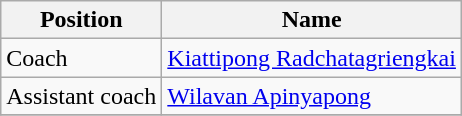<table class="wikitable">
<tr>
<th>Position</th>
<th>Name</th>
</tr>
<tr>
<td>Coach</td>
<td> <a href='#'>Kiattipong Radchatagriengkai</a></td>
</tr>
<tr>
<td rowspan=1>Assistant coach</td>
<td> <a href='#'>Wilavan Apinyapong</a></td>
</tr>
<tr>
</tr>
</table>
